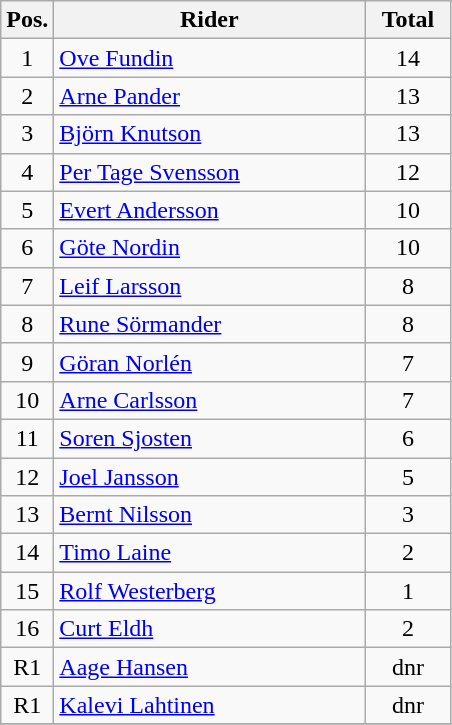<table class=wikitable>
<tr>
<th width=25px>Pos.</th>
<th width=200px>Rider</th>
<th width=50px>Total</th>
</tr>
<tr align=center >
<td>1</td>
<td align=left> <a href='#'>Ove Fundin</a></td>
<td>14</td>
</tr>
<tr align=center >
<td>2</td>
<td align=left> <a href='#'>Arne Pander</a></td>
<td>13</td>
</tr>
<tr align=center >
<td>3</td>
<td align=left> <a href='#'>Björn Knutson</a></td>
<td>13</td>
</tr>
<tr align=center >
<td>4</td>
<td align=left> <a href='#'>Per Tage Svensson</a></td>
<td>12</td>
</tr>
<tr align=center >
<td>5</td>
<td align=left> <a href='#'>Evert Andersson</a></td>
<td>10</td>
</tr>
<tr align=center >
<td>6</td>
<td align=left> <a href='#'>Göte Nordin</a></td>
<td>10</td>
</tr>
<tr align=center >
<td>7</td>
<td align=left> <a href='#'>Leif Larsson</a></td>
<td>8</td>
</tr>
<tr align=center >
<td>8</td>
<td align=left> <a href='#'>Rune Sörmander</a></td>
<td>8</td>
</tr>
<tr align=center>
<td>9</td>
<td align=left> <a href='#'>Göran Norlén</a></td>
<td>7</td>
</tr>
<tr align=center>
<td>10</td>
<td align=left> <a href='#'>Arne Carlsson</a></td>
<td>7</td>
</tr>
<tr align=center>
<td>11</td>
<td align=left> <a href='#'>Soren Sjosten</a></td>
<td>6</td>
</tr>
<tr align=center>
<td>12</td>
<td align=left> <a href='#'>Joel Jansson</a></td>
<td>5</td>
</tr>
<tr align=center>
<td>13</td>
<td align=left> <a href='#'>Bernt Nilsson</a></td>
<td>3</td>
</tr>
<tr align=center>
<td>14</td>
<td align=left> <a href='#'>Timo Laine</a></td>
<td>2</td>
</tr>
<tr align=center>
<td>15</td>
<td align=left> <a href='#'>Rolf Westerberg</a></td>
<td>1</td>
</tr>
<tr align=center>
<td>16</td>
<td align=left> <a href='#'>Curt Eldh</a></td>
<td>2</td>
</tr>
<tr align=center>
<td>R1</td>
<td align=left> <a href='#'>Aage Hansen</a></td>
<td>dnr</td>
</tr>
<tr align=center>
<td>R1</td>
<td align=left> <a href='#'>Kalevi Lahtinen</a></td>
<td>dnr</td>
</tr>
<tr align=center>
</tr>
</table>
